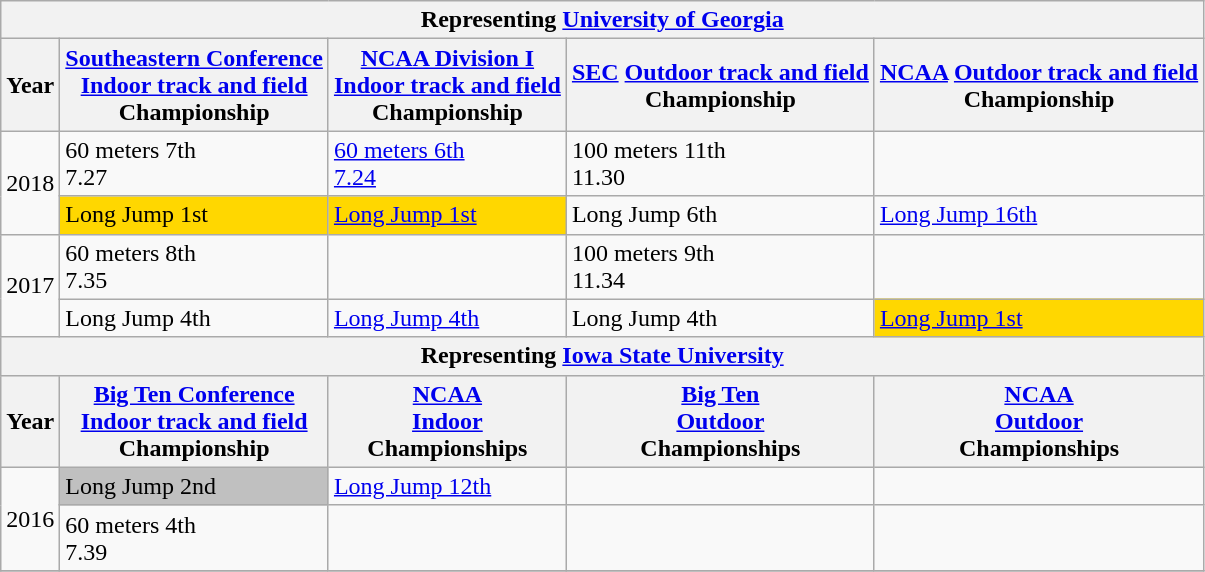<table class="wikitable sortable">
<tr>
<th colspan="7">Representing <a href='#'>University of Georgia</a></th>
</tr>
<tr>
<th>Year</th>
<th><a href='#'>Southeastern Conference</a><br><a href='#'>Indoor track and field</a><br>Championship</th>
<th><a href='#'>NCAA Division I</a><br><a href='#'>Indoor track and field</a><br>Championship</th>
<th><a href='#'>SEC</a> <a href='#'>Outdoor track and field</a><br>Championship</th>
<th><a href='#'>NCAA</a> <a href='#'>Outdoor track and field</a><br>Championship</th>
</tr>
<tr>
<td rowspan=2>2018</td>
<td>60 meters 7th<br>7.27</td>
<td><a href='#'>60 meters 6th<br>7.24</a></td>
<td>100 meters 11th<br>11.30</td>
<td></td>
</tr>
<tr>
<td bgcolor=gold>Long Jump 1st<br></td>
<td bgcolor=gold><a href='#'>Long Jump 1st<br></a></td>
<td>Long Jump 6th<br></td>
<td><a href='#'>Long Jump 16th<br></a></td>
</tr>
<tr>
<td rowspan=2>2017</td>
<td>60 meters 8th<br>7.35</td>
<td></td>
<td>100 meters 9th<br>11.34</td>
<td></td>
</tr>
<tr>
<td>Long Jump 4th<br></td>
<td><a href='#'>Long Jump 4th<br></a></td>
<td>Long Jump 4th<br></td>
<td bgcolor=gold><a href='#'>Long Jump 1st<br></a></td>
</tr>
<tr>
<th colspan="7">Representing <a href='#'>Iowa State University</a></th>
</tr>
<tr>
<th>Year</th>
<th><a href='#'>Big Ten Conference</a><br><a href='#'>Indoor track and field</a><br>Championship</th>
<th><a href='#'>NCAA</a><br><a href='#'>Indoor</a><br>Championships</th>
<th><a href='#'>Big Ten</a><br><a href='#'>Outdoor</a><br>Championships</th>
<th><a href='#'>NCAA</a><br><a href='#'>Outdoor</a><br>Championships</th>
</tr>
<tr>
<td rowspan=2>2016</td>
<td bgcolor=silver>Long Jump 2nd<br></td>
<td><a href='#'>Long Jump 12th<br></a></td>
<td></td>
<td></td>
</tr>
<tr>
<td>60 meters 4th<br>7.39</td>
<td></td>
<td></td>
<td></td>
</tr>
<tr>
</tr>
</table>
